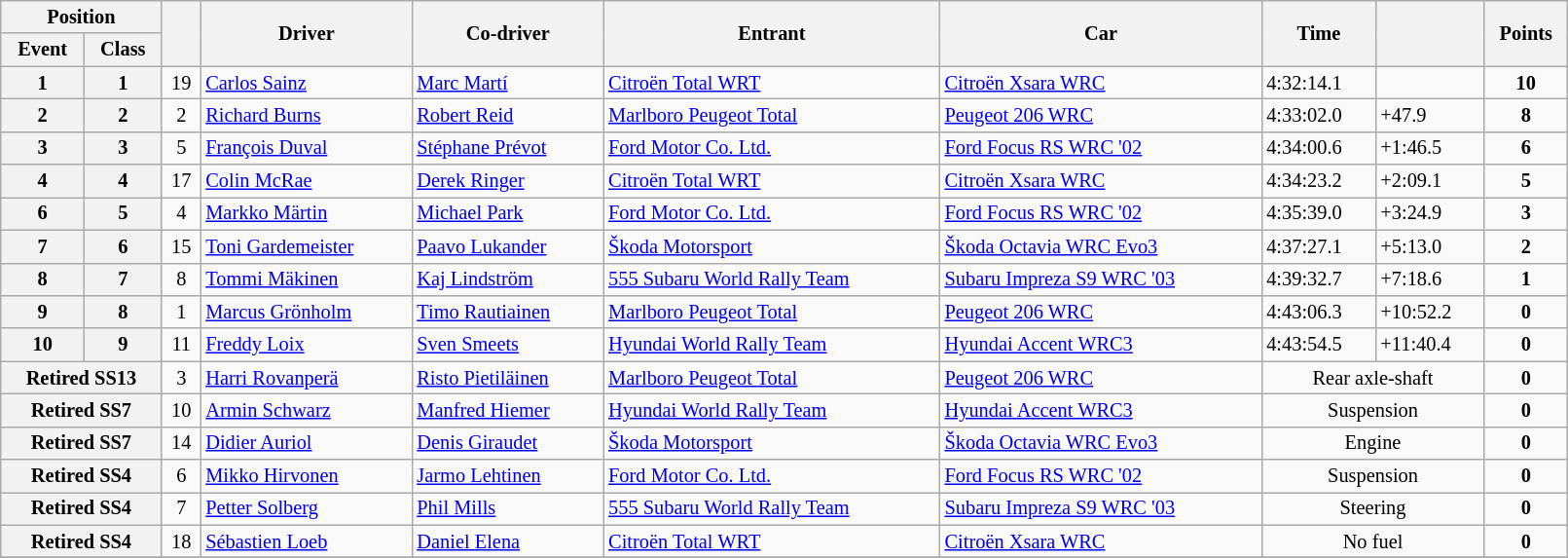<table class="wikitable" width=85% style="font-size: 85%;">
<tr>
<th colspan="2">Position</th>
<th rowspan="2"></th>
<th rowspan="2">Driver</th>
<th rowspan="2">Co-driver</th>
<th rowspan="2">Entrant</th>
<th rowspan="2">Car</th>
<th rowspan="2">Time</th>
<th rowspan="2"></th>
<th rowspan="2">Points</th>
</tr>
<tr>
<th>Event</th>
<th>Class</th>
</tr>
<tr>
<th>1</th>
<th>1</th>
<td align="center">19</td>
<td> <a href='#'>Carlos Sainz</a></td>
<td> <a href='#'>Marc Martí</a></td>
<td> <a href='#'>Citroën Total WRT</a></td>
<td><a href='#'>Citroën Xsara WRC</a></td>
<td>4:32:14.1</td>
<td></td>
<td align="center"><strong>10</strong></td>
</tr>
<tr>
<th>2</th>
<th>2</th>
<td align="center">2</td>
<td> <a href='#'>Richard Burns</a></td>
<td> <a href='#'>Robert Reid</a></td>
<td> <a href='#'>Marlboro Peugeot Total</a></td>
<td><a href='#'>Peugeot 206 WRC</a></td>
<td>4:33:02.0</td>
<td>+47.9</td>
<td align="center"><strong>8</strong></td>
</tr>
<tr>
<th>3</th>
<th>3</th>
<td align="center">5</td>
<td> <a href='#'>François Duval</a></td>
<td> <a href='#'>Stéphane Prévot</a></td>
<td> <a href='#'>Ford Motor Co. Ltd.</a></td>
<td><a href='#'>Ford Focus RS WRC '02</a></td>
<td>4:34:00.6</td>
<td>+1:46.5</td>
<td align="center"><strong>6</strong></td>
</tr>
<tr>
<th>4</th>
<th>4</th>
<td align="center">17</td>
<td> <a href='#'>Colin McRae</a></td>
<td> <a href='#'>Derek Ringer</a></td>
<td> <a href='#'>Citroën Total WRT</a></td>
<td><a href='#'>Citroën Xsara WRC</a></td>
<td>4:34:23.2</td>
<td>+2:09.1</td>
<td align="center"><strong>5</strong></td>
</tr>
<tr>
<th>6</th>
<th>5</th>
<td align="center">4</td>
<td> <a href='#'>Markko Märtin</a></td>
<td> <a href='#'>Michael Park</a></td>
<td> <a href='#'>Ford Motor Co. Ltd.</a></td>
<td><a href='#'>Ford Focus RS WRC '02</a></td>
<td>4:35:39.0</td>
<td>+3:24.9</td>
<td align="center"><strong>3</strong></td>
</tr>
<tr>
<th>7</th>
<th>6</th>
<td align="center">15</td>
<td> <a href='#'>Toni Gardemeister</a></td>
<td> <a href='#'>Paavo Lukander</a></td>
<td> <a href='#'>Škoda Motorsport</a></td>
<td><a href='#'>Škoda Octavia WRC Evo3</a></td>
<td>4:37:27.1</td>
<td>+5:13.0</td>
<td align="center"><strong>2</strong></td>
</tr>
<tr>
<th>8</th>
<th>7</th>
<td align="center">8</td>
<td> <a href='#'>Tommi Mäkinen</a></td>
<td> <a href='#'>Kaj Lindström</a></td>
<td> <a href='#'>555 Subaru World Rally Team</a></td>
<td><a href='#'>Subaru Impreza S9 WRC '03</a></td>
<td>4:39:32.7</td>
<td>+7:18.6</td>
<td align="center"><strong>1</strong></td>
</tr>
<tr>
<th>9</th>
<th>8</th>
<td align="center">1</td>
<td> <a href='#'>Marcus Grönholm</a></td>
<td> <a href='#'>Timo Rautiainen</a></td>
<td> <a href='#'>Marlboro Peugeot Total</a></td>
<td><a href='#'>Peugeot 206 WRC</a></td>
<td>4:43:06.3</td>
<td>+10:52.2</td>
<td align="center"><strong>0</strong></td>
</tr>
<tr>
<th>10</th>
<th>9</th>
<td align="center">11</td>
<td> <a href='#'>Freddy Loix</a></td>
<td> <a href='#'>Sven Smeets</a></td>
<td> <a href='#'>Hyundai World Rally Team</a></td>
<td><a href='#'>Hyundai Accent WRC3</a></td>
<td>4:43:54.5</td>
<td>+11:40.4</td>
<td align="center"><strong>0</strong></td>
</tr>
<tr>
<th colspan="2">Retired SS13</th>
<td align="center">3</td>
<td> <a href='#'>Harri Rovanperä</a></td>
<td> <a href='#'>Risto Pietiläinen</a></td>
<td> <a href='#'>Marlboro Peugeot Total</a></td>
<td><a href='#'>Peugeot 206 WRC</a></td>
<td align="center" colspan="2">Rear axle-shaft</td>
<td align="center"><strong>0</strong></td>
</tr>
<tr>
<th colspan="2">Retired SS7</th>
<td align="center">10</td>
<td> <a href='#'>Armin Schwarz</a></td>
<td> <a href='#'>Manfred Hiemer</a></td>
<td> <a href='#'>Hyundai World Rally Team</a></td>
<td><a href='#'>Hyundai Accent WRC3</a></td>
<td align="center" colspan="2">Suspension</td>
<td align="center"><strong>0</strong></td>
</tr>
<tr>
<th colspan="2">Retired SS7</th>
<td align="center">14</td>
<td> <a href='#'>Didier Auriol</a></td>
<td> <a href='#'>Denis Giraudet</a></td>
<td> <a href='#'>Škoda Motorsport</a></td>
<td><a href='#'>Škoda Octavia WRC Evo3</a></td>
<td align="center" colspan="2">Engine</td>
<td align="center"><strong>0</strong></td>
</tr>
<tr>
<th colspan="2">Retired SS4</th>
<td align="center">6</td>
<td> <a href='#'>Mikko Hirvonen</a></td>
<td> <a href='#'>Jarmo Lehtinen</a></td>
<td> <a href='#'>Ford Motor Co. Ltd.</a></td>
<td><a href='#'>Ford Focus RS WRC '02</a></td>
<td align="center" colspan="2">Suspension</td>
<td align="center"><strong>0</strong></td>
</tr>
<tr>
<th colspan="2">Retired SS4</th>
<td align="center">7</td>
<td> <a href='#'>Petter Solberg</a></td>
<td> <a href='#'>Phil Mills</a></td>
<td> <a href='#'>555 Subaru World Rally Team</a></td>
<td><a href='#'>Subaru Impreza S9 WRC '03</a></td>
<td align="center" colspan="2">Steering</td>
<td align="center"><strong>0</strong></td>
</tr>
<tr>
<th colspan="2">Retired SS4</th>
<td align="center">18</td>
<td> <a href='#'>Sébastien Loeb</a></td>
<td> <a href='#'>Daniel Elena</a></td>
<td> <a href='#'>Citroën Total WRT</a></td>
<td><a href='#'>Citroën Xsara WRC</a></td>
<td align="center" colspan="2">No fuel</td>
<td align="center"><strong>0</strong></td>
</tr>
<tr>
</tr>
</table>
